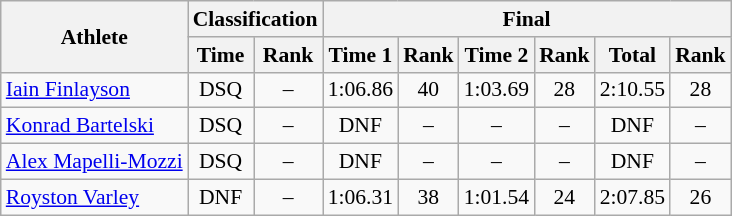<table class="wikitable" style="font-size:90%">
<tr>
<th rowspan="2">Athlete</th>
<th colspan="2">Classification</th>
<th colspan="6">Final</th>
</tr>
<tr>
<th>Time</th>
<th>Rank</th>
<th>Time 1</th>
<th>Rank</th>
<th>Time 2</th>
<th>Rank</th>
<th>Total</th>
<th>Rank</th>
</tr>
<tr>
<td><a href='#'>Iain Finlayson</a></td>
<td align="center">DSQ</td>
<td align="center">–</td>
<td align="center">1:06.86</td>
<td align="center">40</td>
<td align="center">1:03.69</td>
<td align="center">28</td>
<td align="center">2:10.55</td>
<td align="center">28</td>
</tr>
<tr>
<td><a href='#'>Konrad Bartelski</a></td>
<td align="center">DSQ</td>
<td align="center">–</td>
<td align="center">DNF</td>
<td align="center">–</td>
<td align="center">–</td>
<td align="center">–</td>
<td align="center">DNF</td>
<td align="center">–</td>
</tr>
<tr>
<td><a href='#'>Alex Mapelli-Mozzi</a></td>
<td align="center">DSQ</td>
<td align="center">–</td>
<td align="center">DNF</td>
<td align="center">–</td>
<td align="center">–</td>
<td align="center">–</td>
<td align="center">DNF</td>
<td align="center">–</td>
</tr>
<tr>
<td><a href='#'>Royston Varley</a></td>
<td align="center">DNF</td>
<td align="center">–</td>
<td align="center">1:06.31</td>
<td align="center">38</td>
<td align="center">1:01.54</td>
<td align="center">24</td>
<td align="center">2:07.85</td>
<td align="center">26</td>
</tr>
</table>
